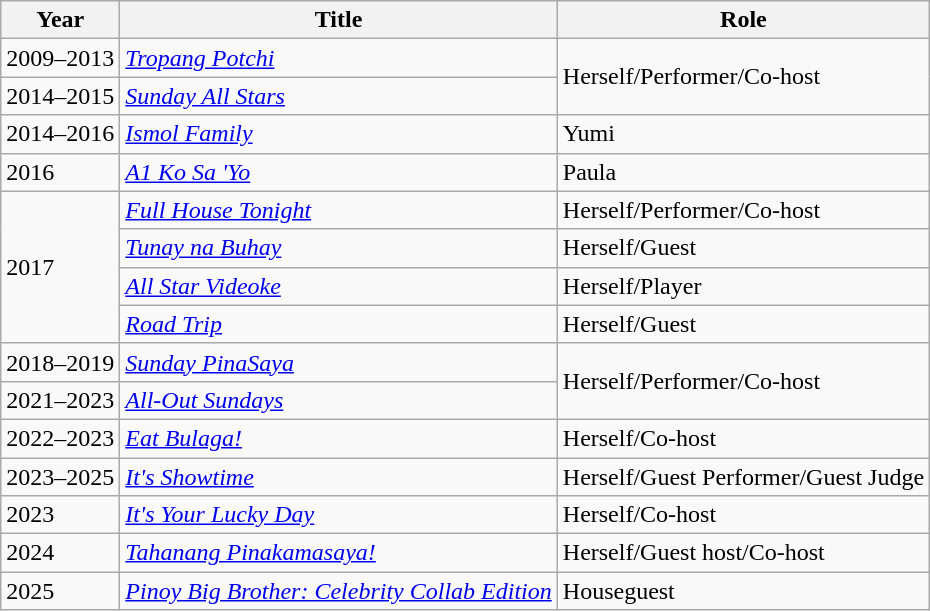<table class="wikitable">
<tr>
<th>Year</th>
<th>Title</th>
<th>Role</th>
</tr>
<tr>
<td>2009–2013</td>
<td><em><a href='#'>Tropang Potchi</a></em></td>
<td rowspan="2">Herself/Performer/Co-host</td>
</tr>
<tr>
<td>2014–2015</td>
<td><em><a href='#'>Sunday All Stars</a></em></td>
</tr>
<tr>
<td>2014–2016</td>
<td><em><a href='#'>Ismol Family</a></em></td>
<td>Yumi</td>
</tr>
<tr>
<td>2016</td>
<td><em><a href='#'>A1 Ko Sa 'Yo</a></em></td>
<td>Paula</td>
</tr>
<tr>
<td rowspan="4">2017</td>
<td><em><a href='#'>Full House Tonight</a></em></td>
<td>Herself/Performer/Co-host</td>
</tr>
<tr>
<td><em><a href='#'>Tunay na Buhay</a></em></td>
<td>Herself/Guest</td>
</tr>
<tr>
<td><em><a href='#'>All Star Videoke</a></em></td>
<td>Herself/Player</td>
</tr>
<tr>
<td><a href='#'><em>Road Trip</em></a></td>
<td>Herself/Guest</td>
</tr>
<tr>
<td>2018–2019</td>
<td><em><a href='#'>Sunday PinaSaya</a></em></td>
<td rowspan="2">Herself/Performer/Co-host</td>
</tr>
<tr>
<td>2021–2023</td>
<td><em><a href='#'>All-Out Sundays</a></em></td>
</tr>
<tr>
<td>2022–2023</td>
<td><em><a href='#'>Eat Bulaga!</a></em></td>
<td>Herself/Co-host</td>
</tr>
<tr>
<td>2023–2025</td>
<td><em><a href='#'>It's Showtime</a></em></td>
<td>Herself/Guest Performer/Guest Judge</td>
</tr>
<tr>
<td>2023</td>
<td><em><a href='#'>It's Your Lucky Day</a></em></td>
<td>Herself/Co-host</td>
</tr>
<tr>
<td>2024</td>
<td><em><a href='#'>Tahanang Pinakamasaya!</a></em></td>
<td>Herself/Guest host/Co-host</td>
</tr>
<tr>
<td>2025</td>
<td><em><a href='#'>Pinoy Big Brother: Celebrity Collab Edition</a></em></td>
<td>Houseguest</td>
</tr>
</table>
